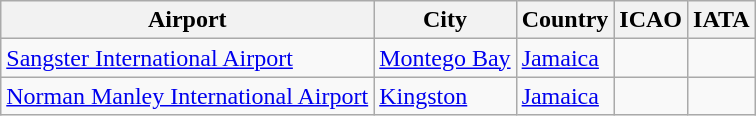<table class="wikitable sortable">
<tr>
<th>Airport</th>
<th>City</th>
<th>Country</th>
<th>ICAO</th>
<th>IATA</th>
</tr>
<tr>
<td><a href='#'>Sangster International Airport</a></td>
<td><a href='#'>Montego Bay</a></td>
<td><a href='#'>Jamaica</a></td>
<td></td>
<td></td>
</tr>
<tr>
<td><a href='#'>Norman Manley International Airport</a></td>
<td><a href='#'>Kingston</a></td>
<td><a href='#'>Jamaica</a></td>
<td></td>
<td></td>
</tr>
</table>
